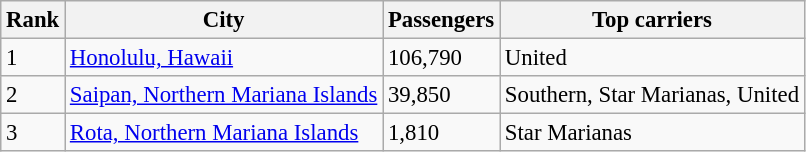<table class="wikitable sortable" style="font-size: 95%">
<tr>
<th>Rank</th>
<th>City</th>
<th>Passengers</th>
<th>Top carriers</th>
</tr>
<tr>
<td>1</td>
<td><a href='#'>Honolulu, Hawaii</a></td>
<td>106,790</td>
<td>United</td>
</tr>
<tr>
<td>2</td>
<td><a href='#'>Saipan, Northern Mariana Islands</a></td>
<td>39,850</td>
<td>Southern, Star Marianas, United</td>
</tr>
<tr>
<td>3</td>
<td><a href='#'>Rota, Northern Mariana Islands</a></td>
<td>1,810</td>
<td>Star Marianas</td>
</tr>
</table>
